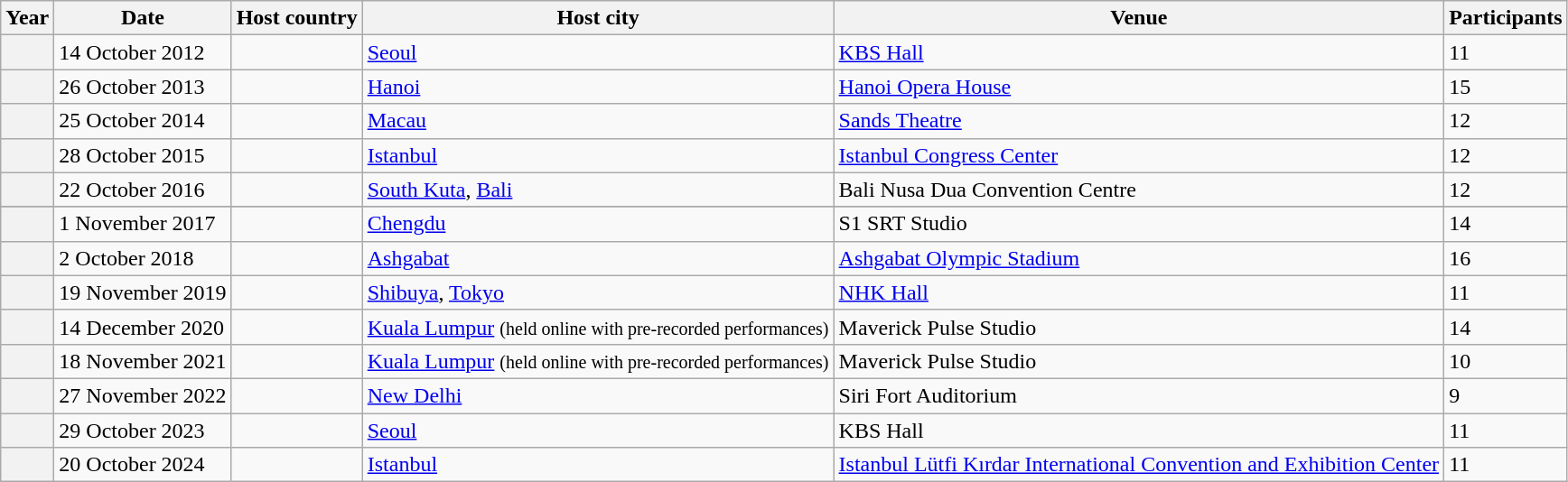<table class="wikitable sortable">
<tr>
<th>Year</th>
<th>Date</th>
<th>Host country</th>
<th>Host city</th>
<th>Venue</th>
<th>Participants</th>
</tr>
<tr>
<th></th>
<td>14 October 2012</td>
<td></td>
<td><a href='#'>Seoul</a></td>
<td><a href='#'>KBS Hall</a></td>
<td>11</td>
</tr>
<tr>
<th></th>
<td>26 October 2013</td>
<td></td>
<td><a href='#'>Hanoi</a></td>
<td><a href='#'>Hanoi Opera House</a></td>
<td>15</td>
</tr>
<tr>
<th></th>
<td>25 October 2014</td>
<td></td>
<td><a href='#'>Macau</a></td>
<td><a href='#'>Sands Theatre</a></td>
<td>12</td>
</tr>
<tr>
<th></th>
<td>28 October 2015</td>
<td></td>
<td><a href='#'>Istanbul</a></td>
<td><a href='#'>Istanbul Congress Center</a></td>
<td>12</td>
</tr>
<tr>
<th></th>
<td>22 October 2016</td>
<td></td>
<td><a href='#'>South Kuta</a>, <a href='#'>Bali</a></td>
<td>Bali Nusa Dua Convention Centre</td>
<td>12</td>
</tr>
<tr>
</tr>
<tr>
<th></th>
<td>1 November 2017</td>
<td></td>
<td><a href='#'>Chengdu</a></td>
<td>S1 SRT Studio</td>
<td>14</td>
</tr>
<tr>
<th></th>
<td>2 October 2018</td>
<td></td>
<td><a href='#'>Ashgabat</a></td>
<td><a href='#'>Ashgabat Olympic Stadium</a></td>
<td>16</td>
</tr>
<tr>
<th></th>
<td>19 November 2019</td>
<td></td>
<td><a href='#'>Shibuya</a>, <a href='#'>Tokyo</a></td>
<td><a href='#'>NHK Hall</a></td>
<td>11</td>
</tr>
<tr>
<th></th>
<td>14 December 2020</td>
<td></td>
<td><a href='#'>Kuala Lumpur</a> <small>(held online with pre-recorded performances)</small></td>
<td>Maverick Pulse Studio</td>
<td>14</td>
</tr>
<tr>
<th></th>
<td>18 November 2021</td>
<td></td>
<td><a href='#'>Kuala Lumpur</a> <small>(held online with pre-recorded performances)</small></td>
<td>Maverick Pulse Studio</td>
<td>10</td>
</tr>
<tr>
<th></th>
<td>27 November 2022</td>
<td></td>
<td><a href='#'>New Delhi</a></td>
<td>Siri Fort Auditorium</td>
<td>9</td>
</tr>
<tr>
<th></th>
<td>29 October 2023</td>
<td></td>
<td><a href='#'>Seoul</a></td>
<td>KBS Hall</td>
<td>11</td>
</tr>
<tr>
<th></th>
<td>20 October 2024</td>
<td></td>
<td><a href='#'>Istanbul</a></td>
<td><a href='#'>Istanbul Lütfi Kırdar International Convention and Exhibition Center</a></td>
<td>11</td>
</tr>
</table>
